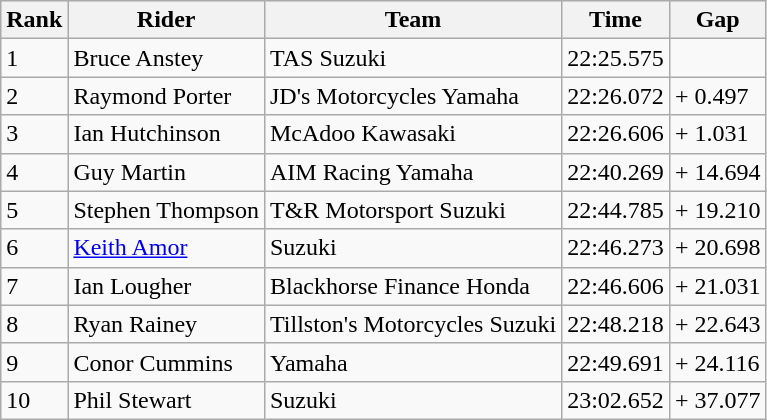<table class="wikitable">
<tr style="background:#efefef;">
<th>Rank</th>
<th>Rider</th>
<th>Team</th>
<th>Time</th>
<th>Gap</th>
</tr>
<tr>
<td>1</td>
<td>Bruce Anstey</td>
<td>TAS Suzuki</td>
<td>22:25.575</td>
<td></td>
</tr>
<tr>
<td>2</td>
<td>Raymond Porter</td>
<td>JD's Motorcycles Yamaha</td>
<td>22:26.072</td>
<td>+ 0.497</td>
</tr>
<tr>
<td>3</td>
<td>Ian Hutchinson</td>
<td>McAdoo Kawasaki</td>
<td>22:26.606</td>
<td>+ 1.031</td>
</tr>
<tr>
<td>4</td>
<td>Guy Martin</td>
<td>AIM Racing Yamaha</td>
<td>22:40.269</td>
<td>+ 14.694</td>
</tr>
<tr>
<td>5</td>
<td>Stephen Thompson</td>
<td>T&R Motorsport Suzuki</td>
<td>22:44.785</td>
<td>+ 19.210</td>
</tr>
<tr>
<td>6</td>
<td><a href='#'>Keith Amor</a></td>
<td>Suzuki</td>
<td>22:46.273</td>
<td>+ 20.698</td>
</tr>
<tr>
<td>7</td>
<td>Ian Lougher</td>
<td>Blackhorse Finance Honda</td>
<td>22:46.606</td>
<td>+ 21.031</td>
</tr>
<tr>
<td>8</td>
<td>Ryan Rainey</td>
<td>Tillston's Motorcycles Suzuki</td>
<td>22:48.218</td>
<td>+ 22.643</td>
</tr>
<tr>
<td>9</td>
<td>Conor Cummins</td>
<td>Yamaha</td>
<td>22:49.691</td>
<td>+ 24.116</td>
</tr>
<tr>
<td>10</td>
<td>Phil Stewart</td>
<td>Suzuki</td>
<td>23:02.652</td>
<td>+ 37.077</td>
</tr>
</table>
